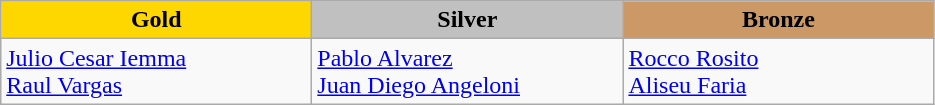<table class="wikitable" style="text-align:left">
<tr align="center">
<td width=200 bgcolor=gold><strong>Gold</strong></td>
<td width=200 bgcolor=silver><strong>Silver</strong></td>
<td width=200 bgcolor=CC9966><strong>Bronze</strong></td>
</tr>
<tr>
<td><a href='#'>Julio Cesar Iemma</a><br><a href='#'>Raul Vargas</a><br><em></em></td>
<td><a href='#'>Pablo Alvarez</a><br><a href='#'>Juan Diego Angeloni</a><br><em></em></td>
<td><a href='#'>Rocco Rosito</a><br><a href='#'>Aliseu Faria</a><br><em></em></td>
</tr>
</table>
